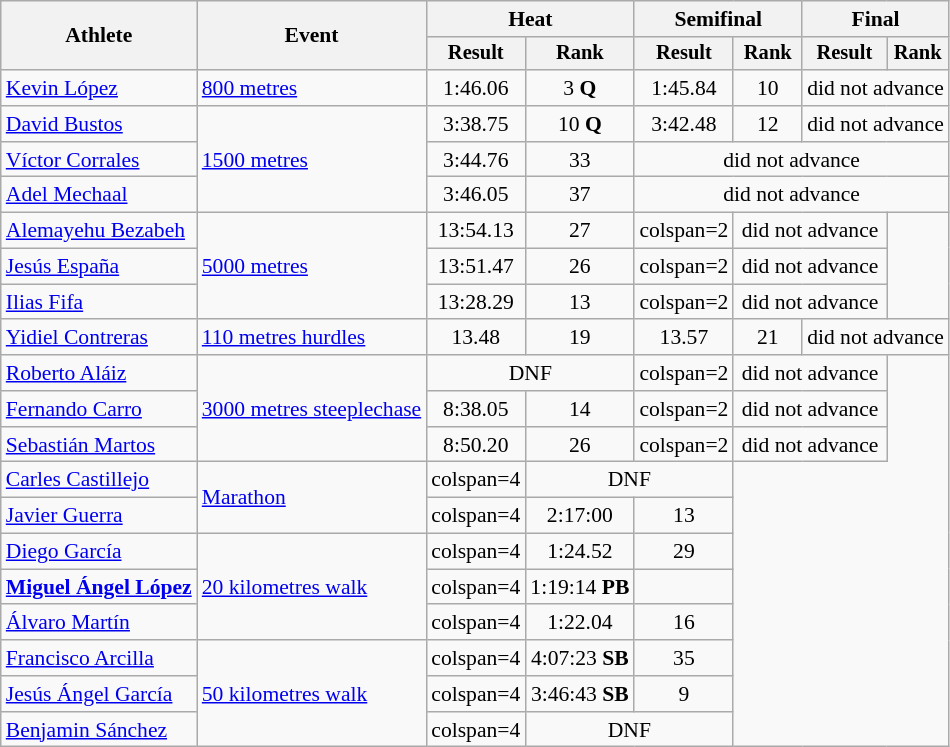<table class="wikitable" style="font-size:90%">
<tr>
<th rowspan="2">Athlete</th>
<th rowspan="2">Event</th>
<th colspan="2">Heat</th>
<th colspan="2">Semifinal</th>
<th colspan="2">Final</th>
</tr>
<tr style="font-size:95%">
<th>Result</th>
<th>Rank</th>
<th>Result</th>
<th>Rank</th>
<th>Result</th>
<th>Rank</th>
</tr>
<tr align=center>
<td align=left><a href='#'>Kevin López</a></td>
<td align=left><a href='#'>800 metres</a></td>
<td>1:46.06</td>
<td>3 <strong>Q</strong></td>
<td>1:45.84</td>
<td>10</td>
<td colspan=2>did not advance</td>
</tr>
<tr align=center>
<td align=left><a href='#'>David Bustos</a></td>
<td align=left rowspan=3><a href='#'>1500 metres</a></td>
<td>3:38.75</td>
<td>10 <strong>Q</strong></td>
<td>3:42.48</td>
<td>12</td>
<td colspan=2>did not advance</td>
</tr>
<tr align=center>
<td align=left><a href='#'>Víctor Corrales</a></td>
<td>3:44.76</td>
<td>33</td>
<td colspan=4>did not advance</td>
</tr>
<tr align=center>
<td align=left><a href='#'>Adel Mechaal</a></td>
<td>3:46.05</td>
<td>37</td>
<td colspan=4>did not advance</td>
</tr>
<tr align=center>
<td align=left><a href='#'>Alemayehu Bezabeh</a></td>
<td align=left rowspan=3><a href='#'>5000 metres</a></td>
<td>13:54.13</td>
<td>27</td>
<td>colspan=2 </td>
<td colspan=2>did not advance</td>
</tr>
<tr align=center>
<td align=left><a href='#'>Jesús España</a></td>
<td>13:51.47</td>
<td>26</td>
<td>colspan=2 </td>
<td colspan=2>did not advance</td>
</tr>
<tr align=center>
<td align=left><a href='#'>Ilias Fifa</a></td>
<td>13:28.29</td>
<td>13</td>
<td>colspan=2 </td>
<td colspan=2>did not advance</td>
</tr>
<tr align=center>
<td align=left><a href='#'>Yidiel Contreras</a></td>
<td align=left><a href='#'>110 metres hurdles</a></td>
<td>13.48</td>
<td>19</td>
<td>13.57</td>
<td>21</td>
<td colspan=2>did not advance</td>
</tr>
<tr align=center>
<td align=left><a href='#'>Roberto Aláiz</a></td>
<td align=left rowspan=3><a href='#'>3000 metres steeplechase</a></td>
<td colspan=2>DNF</td>
<td>colspan=2 </td>
<td colspan=2>did not advance</td>
</tr>
<tr align=center>
<td align=left><a href='#'>Fernando Carro</a></td>
<td>8:38.05</td>
<td>14</td>
<td>colspan=2 </td>
<td colspan=2>did not advance</td>
</tr>
<tr align=center>
<td align=left><a href='#'>Sebastián Martos</a></td>
<td>8:50.20</td>
<td>26</td>
<td>colspan=2 </td>
<td colspan=2>did not advance</td>
</tr>
<tr align=center>
<td align=left><a href='#'>Carles Castillejo</a></td>
<td align=left rowspan=2><a href='#'>Marathon</a></td>
<td>colspan=4 </td>
<td colspan=2>DNF</td>
</tr>
<tr align=center>
<td align=left><a href='#'>Javier Guerra</a></td>
<td>colspan=4 </td>
<td>2:17:00</td>
<td>13</td>
</tr>
<tr align=center>
<td align=left><a href='#'>Diego García</a></td>
<td align=left rowspan=3><a href='#'>20 kilometres walk</a></td>
<td>colspan=4 </td>
<td>1:24.52</td>
<td>29</td>
</tr>
<tr align=center>
<td align=left><strong><a href='#'>Miguel Ángel López</a></strong></td>
<td>colspan=4 </td>
<td>1:19:14 <strong>PB</strong></td>
<td></td>
</tr>
<tr align=center>
<td align=left><a href='#'>Álvaro Martín</a></td>
<td>colspan=4 </td>
<td>1:22.04</td>
<td>16</td>
</tr>
<tr align=center>
<td align=left><a href='#'>Francisco Arcilla</a></td>
<td align=left rowspan=3><a href='#'>50 kilometres walk</a></td>
<td>colspan=4 </td>
<td>4:07:23 <strong>SB</strong></td>
<td>35</td>
</tr>
<tr align=center>
<td align=left><a href='#'>Jesús Ángel García</a></td>
<td>colspan=4 </td>
<td>3:46:43 <strong>SB</strong></td>
<td>9</td>
</tr>
<tr align=center>
<td align=left><a href='#'>Benjamin Sánchez</a></td>
<td>colspan=4 </td>
<td colspan=2>DNF</td>
</tr>
</table>
